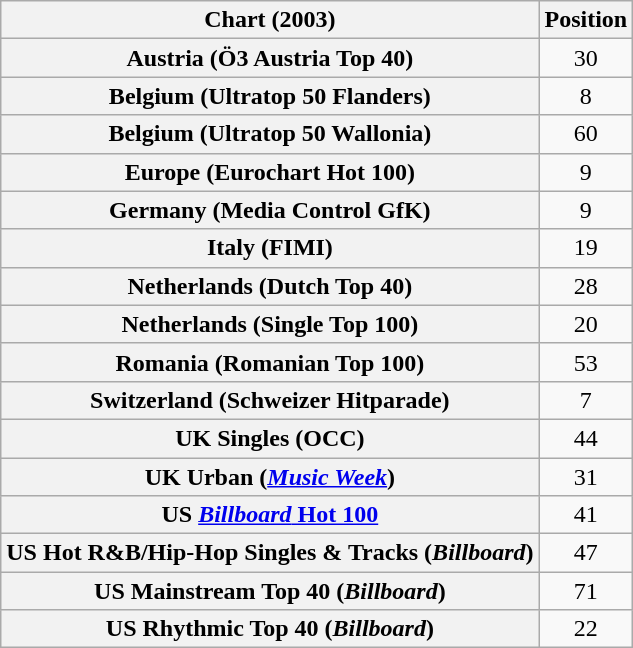<table class="wikitable sortable plainrowheaders" style="text-align:center">
<tr>
<th>Chart (2003)</th>
<th>Position</th>
</tr>
<tr>
<th scope="row">Austria (Ö3 Austria Top 40)</th>
<td>30</td>
</tr>
<tr>
<th scope="row">Belgium (Ultratop 50 Flanders)</th>
<td>8</td>
</tr>
<tr>
<th scope="row">Belgium (Ultratop 50 Wallonia)</th>
<td>60</td>
</tr>
<tr>
<th scope="row">Europe (Eurochart Hot 100)</th>
<td>9</td>
</tr>
<tr>
<th scope="row">Germany (Media Control GfK)</th>
<td>9</td>
</tr>
<tr>
<th scope="row">Italy (FIMI)</th>
<td>19</td>
</tr>
<tr>
<th scope="row">Netherlands (Dutch Top 40)</th>
<td>28</td>
</tr>
<tr>
<th scope="row">Netherlands (Single Top 100)</th>
<td>20</td>
</tr>
<tr>
<th scope="row">Romania (Romanian Top 100)</th>
<td>53</td>
</tr>
<tr>
<th scope="row">Switzerland (Schweizer Hitparade)</th>
<td>7</td>
</tr>
<tr>
<th scope="row">UK Singles (OCC)</th>
<td>44</td>
</tr>
<tr>
<th scope="row">UK Urban (<em><a href='#'>Music Week</a></em>)</th>
<td>31</td>
</tr>
<tr>
<th scope="row">US <a href='#'><em>Billboard</em> Hot 100</a></th>
<td>41</td>
</tr>
<tr>
<th scope="row">US Hot R&B/Hip-Hop Singles & Tracks (<em>Billboard</em>)</th>
<td>47</td>
</tr>
<tr>
<th scope="row">US Mainstream Top 40 (<em>Billboard</em>)</th>
<td>71</td>
</tr>
<tr>
<th scope="row">US Rhythmic Top 40 (<em>Billboard</em>)</th>
<td>22</td>
</tr>
</table>
